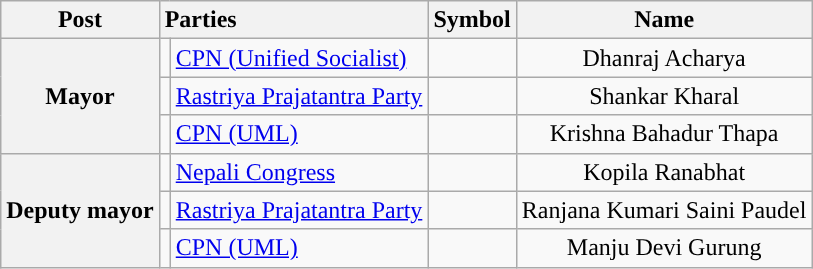<table class="wikitable" style="text-align:right">
<tr>
<th>Post</th>
<th colspan="2" style="text-align:left;">Parties</th>
<th>Symbol</th>
<th>Name</th>
</tr>
<tr>
<th rowspan="3">Mayor</th>
<td style="background-color:"></td>
<td style="text-align:left;"><a href='#'>CPN (Unified Socialist)</a></td>
<td style="text-align:center;"></td>
<td style="text-align:center;">Dhanraj Acharya</td>
</tr>
<tr>
<td></td>
<td style="text-align:left;"><a href='#'>Rastriya Prajatantra Party</a></td>
<td style="text-align:center;"></td>
<td style="text-align:center;">Shankar Kharal</td>
</tr>
<tr>
<td style="background-color:"></td>
<td style="text-align:left;"><a href='#'>CPN (UML)</a></td>
<td style="text-align:center;"></td>
<td style="text-align:center;">Krishna Bahadur Thapa</td>
</tr>
<tr>
<th rowspan="3">Deputy mayor</th>
<td></td>
<td style="text-align:left;"><a href='#'>Nepali Congress</a></td>
<td style="text-align:center;"></td>
<td style="text-align:center;">Kopila Ranabhat</td>
</tr>
<tr>
<td></td>
<td style="text-align:left;"><a href='#'>Rastriya Prajatantra Party</a></td>
<td style="text-align:center;"></td>
<td style="text-align:center;">Ranjana Kumari Saini Paudel</td>
</tr>
<tr>
<td style="background-color:"></td>
<td style="text-align:left;"><a href='#'>CPN (UML)</a></td>
<td style="text-align:center;"></td>
<td style="text-align:center;">Manju Devi Gurung</td>
</tr>
</table>
